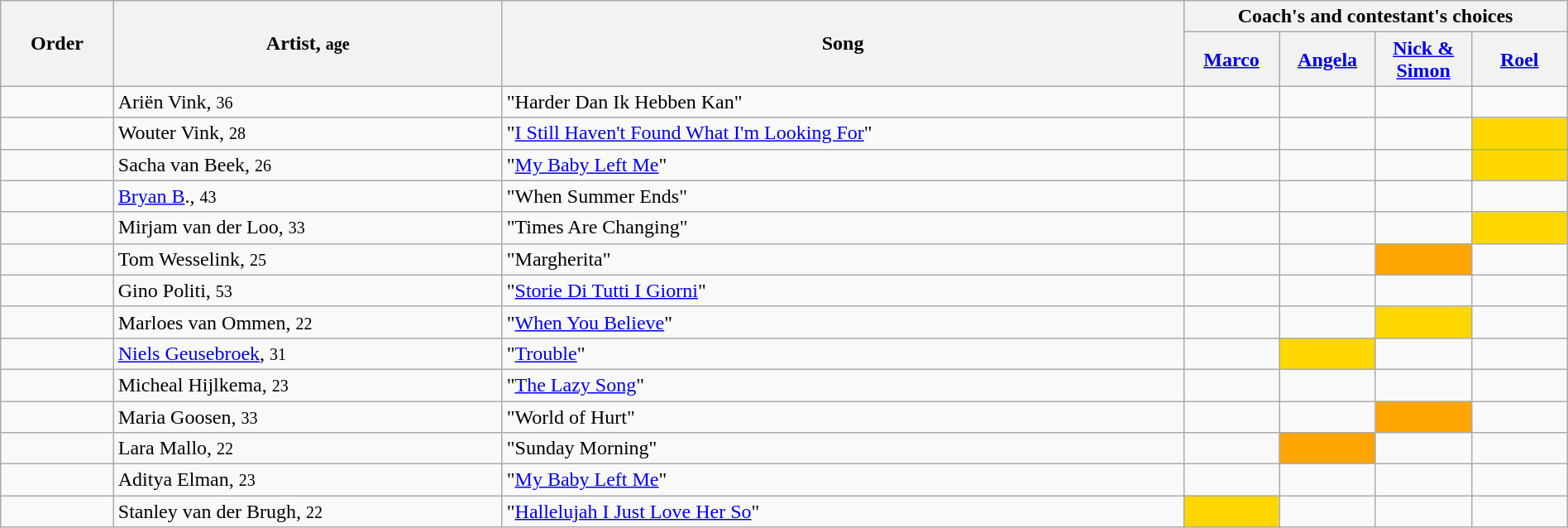<table class="wikitable" style="width:100%;">
<tr>
<th rowspan="2">Order</th>
<th rowspan="2">Artist, <small>age</small></th>
<th rowspan="2">Song</th>
<th colspan="4">Coach's and contestant's choices</th>
</tr>
<tr>
<th width="70"><a href='#'>Marco</a></th>
<th width="70"><a href='#'>Angela</a></th>
<th width="70"><a href='#'>Nick & Simon</a></th>
<th width="70"><a href='#'>Roel</a></th>
</tr>
<tr>
<td></td>
<td>Ariën Vink, <small>36</small></td>
<td>"Harder Dan Ik Hebben Kan"</td>
<td></td>
<td></td>
<td></td>
<td></td>
</tr>
<tr>
<td></td>
<td>Wouter Vink, <small>28</small></td>
<td>"<a href='#'>I Still Haven't Found What I'm Looking For</a>"</td>
<td></td>
<td style="text-align:center;"><strong></strong></td>
<td></td>
<td style="background:gold;text-align:center;"><strong></strong></td>
</tr>
<tr>
<td></td>
<td>Sacha van Beek, <small>26</small></td>
<td>"<a href='#'>My Baby Left Me</a>"</td>
<td></td>
<td></td>
<td style="text-align:center;"><strong></strong></td>
<td style="background:gold;text-align:center;"><strong></strong></td>
</tr>
<tr>
<td></td>
<td><a href='#'>Bryan B</a>., <small>43</small></td>
<td>"When Summer Ends"</td>
<td></td>
<td></td>
<td></td>
<td></td>
</tr>
<tr>
<td></td>
<td>Mirjam van der Loo, <small>33</small></td>
<td>"Times Are Changing"</td>
<td></td>
<td></td>
<td style="text-align:center;"><strong></strong></td>
<td style="background:gold;text-align:center;"><strong></strong></td>
</tr>
<tr>
<td></td>
<td>Tom Wesselink, <small>25</small></td>
<td>"Margherita"</td>
<td></td>
<td></td>
<td style="background:orange;text-align:center;"><strong></strong></td>
<td></td>
</tr>
<tr>
<td></td>
<td>Gino Politi, <small>53</small></td>
<td>"<a href='#'>Storie Di Tutti I Giorni</a>"</td>
<td></td>
<td></td>
<td></td>
<td></td>
</tr>
<tr>
<td></td>
<td>Marloes van Ommen, <small>22</small></td>
<td>"<a href='#'>When You Believe</a>"</td>
<td style="text-align:center;"><strong></strong></td>
<td></td>
<td style="background:gold;text-align:center;"><strong></strong></td>
<td></td>
</tr>
<tr>
<td></td>
<td><a href='#'>Niels Geusebroek</a>, <small>31</small></td>
<td>"<a href='#'>Trouble</a>"</td>
<td></td>
<td style="background:gold;text-align:center;"><strong></strong></td>
<td></td>
<td style="text-align:center;"><strong></strong></td>
</tr>
<tr>
<td></td>
<td>Micheal Hijlkema, <small>23</small></td>
<td>"<a href='#'>The Lazy Song</a>"</td>
<td></td>
<td></td>
<td></td>
<td></td>
</tr>
<tr>
<td></td>
<td>Maria Goosen, <small>33</small></td>
<td>"World of Hurt"</td>
<td></td>
<td></td>
<td style="background:orange;text-align:center;"><strong></strong></td>
<td></td>
</tr>
<tr>
<td></td>
<td>Lara Mallo, <small>22</small></td>
<td>"Sunday Morning"</td>
<td></td>
<td style="background:orange;text-align:center;"><strong></strong></td>
<td></td>
<td></td>
</tr>
<tr>
<td></td>
<td>Aditya Elman, <small>23</small></td>
<td>"<a href='#'>My Baby Left Me</a>"</td>
<td></td>
<td></td>
<td></td>
<td></td>
</tr>
<tr>
<td></td>
<td>Stanley van der Brugh, <small>22</small></td>
<td>"<a href='#'>Hallelujah I Just Love Her So</a>"</td>
<td style="background:gold;text-align:center;"><strong></strong></td>
<td style="text-align:center;"><strong></strong></td>
<td style="text-align:center;"><strong></strong></td>
<td style="text-align:center;"><strong></strong></td>
</tr>
</table>
